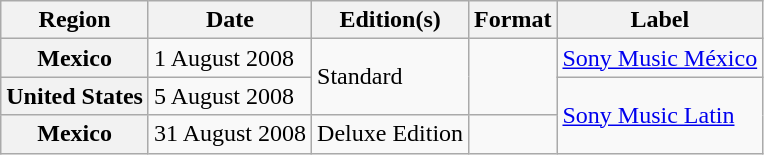<table class="wikitable plainrowheaders">
<tr>
<th scope="col">Region</th>
<th scope="col">Date</th>
<th scope="col">Edition(s)</th>
<th scope="col">Format</th>
<th scope="col">Label</th>
</tr>
<tr>
<th scope="row" rowspan="1">Mexico</th>
<td scope="row" rowspan="1">1 August 2008</td>
<td scope="row" rowspan="2">Standard</td>
<td scope="row" rowspan="2"></td>
<td><a href='#'>Sony Music México</a></td>
</tr>
<tr>
<th scope="row" rowspan="1">United States</th>
<td scope="row" rowspan="1">5 August 2008</td>
<td scope="row" rowspan="2"><a href='#'>Sony Music Latin</a></td>
</tr>
<tr>
<th scope="row" rowspan="1">Mexico</th>
<td>31 August 2008</td>
<td>Deluxe Edition</td>
<td></td>
</tr>
</table>
